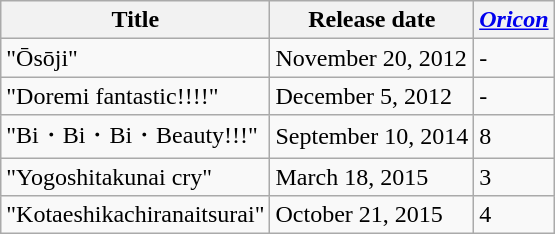<table class="wikitable">
<tr>
<th>Title</th>
<th>Release date</th>
<th><em><a href='#'>Oricon</a></em></th>
</tr>
<tr>
<td>"Ōsōji"</td>
<td>November 20, 2012</td>
<td>-</td>
</tr>
<tr>
<td>"Doremi fantastic!!!!"</td>
<td>December 5, 2012</td>
<td>-</td>
</tr>
<tr>
<td>"Bi・Bi・Bi・Beauty!!!"</td>
<td>September 10, 2014</td>
<td>8</td>
</tr>
<tr>
<td>"Yogoshitakunai cry"</td>
<td>March 18, 2015</td>
<td>3</td>
</tr>
<tr>
<td>"Kotaeshikachiranaitsurai"</td>
<td>October 21, 2015</td>
<td>4</td>
</tr>
</table>
